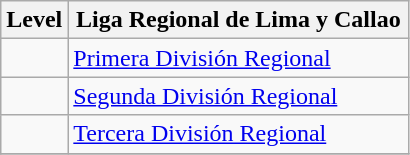<table class="wikitable sortable">
<tr>
<th width=px>Level</th>
<th width="220">Liga Regional de Lima y Callao</th>
</tr>
<tr>
<td></td>
<td><a href='#'>Primera División Regional</a></td>
</tr>
<tr>
<td></td>
<td><a href='#'>Segunda División Regional</a></td>
</tr>
<tr>
<td></td>
<td><a href='#'>Tercera División Regional</a></td>
</tr>
<tr>
</tr>
</table>
